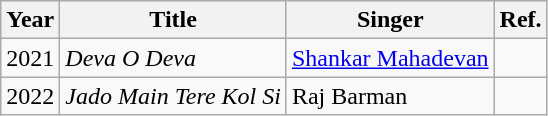<table class="wikitable sortable plainrowheaders">
<tr>
<th scope="col">Year</th>
<th scope="col">Title</th>
<th>Singer</th>
<th>Ref.</th>
</tr>
<tr>
<td>2021</td>
<td><em>Deva O Deva</em></td>
<td><a href='#'>Shankar Mahadevan</a></td>
<td></td>
</tr>
<tr>
<td>2022</td>
<td><em>Jado Main Tere Kol Si</em></td>
<td>Raj Barman</td>
<td></td>
</tr>
</table>
